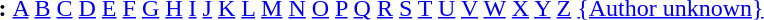<table id="toc" border="0">
<tr>
<th>:</th>
<td><a href='#'>A</a> <a href='#'>B</a> <a href='#'>C</a> <a href='#'>D</a> <a href='#'>E</a> <a href='#'>F</a> <a href='#'>G</a> <a href='#'>H</a> <a href='#'>I</a> <a href='#'>J</a> <a href='#'>K</a> <a href='#'>L</a> <a href='#'>M</a> <a href='#'>N</a> <a href='#'>O</a> <a href='#'>P</a> <a href='#'>Q</a> <a href='#'>R</a> <a href='#'>S</a> <a href='#'>T</a> <a href='#'>U</a> <a href='#'>V</a> <a href='#'>W</a> <a href='#'>X</a> <a href='#'>Y</a> <a href='#'>Z</a> <a href='#'>{Author unknown}</a></td>
</tr>
</table>
